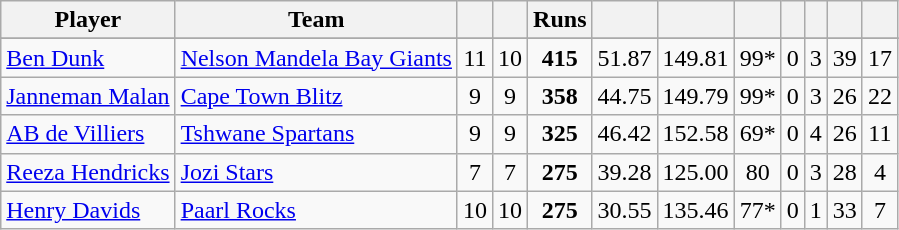<table class="wikitable sortable"  style="text-align: center;">
<tr>
<th class="unsortable">Player</th>
<th>Team</th>
<th></th>
<th></th>
<th>Runs</th>
<th></th>
<th></th>
<th></th>
<th></th>
<th></th>
<th></th>
<th></th>
</tr>
<tr>
</tr>
<tr>
<td style="text-align:left"><a href='#'>Ben Dunk</a></td>
<td style="text-align:left"><a href='#'>Nelson Mandela Bay Giants</a></td>
<td>11</td>
<td>10</td>
<td><strong>415</strong></td>
<td>51.87</td>
<td>149.81</td>
<td>99*</td>
<td>0</td>
<td>3</td>
<td>39</td>
<td>17</td>
</tr>
<tr>
<td style="text-align:left"><a href='#'>Janneman Malan</a></td>
<td style="text-align:left"><a href='#'>Cape Town Blitz</a></td>
<td>9</td>
<td>9</td>
<td><strong>358</strong></td>
<td>44.75</td>
<td>149.79</td>
<td>99*</td>
<td>0</td>
<td>3</td>
<td>26</td>
<td>22</td>
</tr>
<tr>
<td style="text-align:left"><a href='#'>AB de Villiers</a></td>
<td style="text-align:left"><a href='#'>Tshwane Spartans</a></td>
<td>9</td>
<td>9</td>
<td><strong>325</strong></td>
<td>46.42</td>
<td>152.58</td>
<td>69*</td>
<td>0</td>
<td>4</td>
<td>26</td>
<td>11</td>
</tr>
<tr>
<td style="text-align:left"><a href='#'>Reeza Hendricks</a></td>
<td style="text-align:left"><a href='#'>Jozi Stars</a></td>
<td>7</td>
<td>7</td>
<td><strong>275</strong></td>
<td>39.28</td>
<td>125.00</td>
<td>80</td>
<td>0</td>
<td>3</td>
<td>28</td>
<td>4</td>
</tr>
<tr>
<td style="text-align:left"><a href='#'>Henry Davids</a></td>
<td style="text-align:left"><a href='#'>Paarl Rocks</a></td>
<td>10</td>
<td>10</td>
<td><strong>275</strong></td>
<td>30.55</td>
<td>135.46</td>
<td>77*</td>
<td>0</td>
<td>1</td>
<td>33</td>
<td>7</td>
</tr>
</table>
